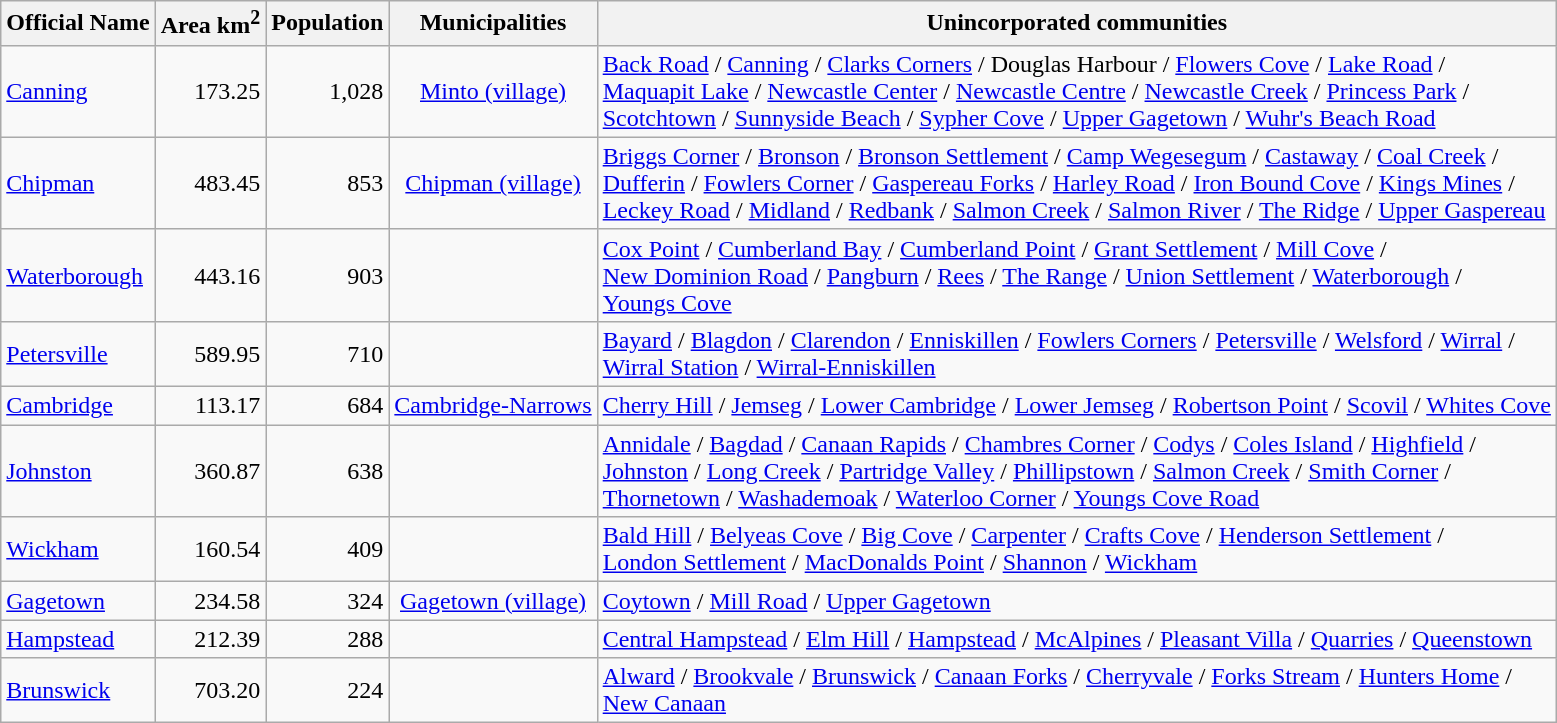<table class="wikitable">
<tr>
<th>Official Name</th>
<th>Area km<sup>2</sup></th>
<th>Population</th>
<th>Municipalities</th>
<th>Unincorporated communities</th>
</tr>
<tr>
<td><a href='#'>Canning</a></td>
<td align="right">173.25</td>
<td align="right">1,028</td>
<td align="center"><a href='#'>Minto (village)</a></td>
<td><a href='#'>Back Road</a> / <a href='#'>Canning</a> / <a href='#'>Clarks Corners</a> / Douglas Harbour / <a href='#'>Flowers Cove</a> / <a href='#'>Lake Road</a> / <br><a href='#'>Maquapit Lake</a> / <a href='#'>Newcastle Center</a> / <a href='#'>Newcastle Centre</a> / <a href='#'>Newcastle Creek</a> / <a href='#'>Princess Park</a> / <br><a href='#'>Scotchtown</a> / <a href='#'>Sunnyside Beach</a> / <a href='#'>Sypher Cove</a> / <a href='#'>Upper Gagetown</a> / <a href='#'>Wuhr's Beach Road</a></td>
</tr>
<tr>
<td><a href='#'>Chipman</a></td>
<td align="right">483.45</td>
<td align="right">853</td>
<td align="center"><a href='#'>Chipman (village)</a></td>
<td><a href='#'>Briggs Corner</a> / <a href='#'>Bronson</a> / <a href='#'>Bronson Settlement</a> / <a href='#'>Camp Wegesegum</a> / <a href='#'>Castaway</a> / <a href='#'>Coal Creek</a> / <br><a href='#'>Dufferin</a> / <a href='#'>Fowlers Corner</a> / <a href='#'>Gaspereau Forks</a> / <a href='#'>Harley Road</a> / <a href='#'>Iron Bound Cove</a> / <a href='#'>Kings Mines</a> / <br><a href='#'>Leckey Road</a> / <a href='#'>Midland</a> / <a href='#'>Redbank</a> / <a href='#'>Salmon Creek</a> / <a href='#'>Salmon River</a> / <a href='#'>The Ridge</a> / <a href='#'>Upper Gaspereau</a></td>
</tr>
<tr>
<td><a href='#'>Waterborough</a></td>
<td align="right">443.16</td>
<td align="right">903</td>
<td align="center"></td>
<td><a href='#'>Cox Point</a> / <a href='#'>Cumberland Bay</a> / <a href='#'>Cumberland Point</a> / <a href='#'>Grant Settlement</a> / <a href='#'>Mill Cove</a> / <br><a href='#'>New Dominion Road</a> / <a href='#'>Pangburn</a> / <a href='#'>Rees</a> / <a href='#'>The Range</a> / <a href='#'>Union Settlement</a> / <a href='#'>Waterborough</a> / <br><a href='#'>Youngs Cove</a></td>
</tr>
<tr>
<td><a href='#'>Petersville</a></td>
<td align="right">589.95</td>
<td align="right">710</td>
<td align="center"></td>
<td><a href='#'>Bayard</a> / <a href='#'>Blagdon</a> / <a href='#'>Clarendon</a> / <a href='#'>Enniskillen</a> / <a href='#'>Fowlers Corners</a> / <a href='#'>Petersville</a> / <a href='#'>Welsford</a> / <a href='#'>Wirral</a> / <br><a href='#'>Wirral Station</a> / <a href='#'>Wirral-Enniskillen</a></td>
</tr>
<tr>
<td><a href='#'>Cambridge</a></td>
<td align="right">113.17</td>
<td align="right">684</td>
<td align="center"><a href='#'>Cambridge-Narrows</a></td>
<td><a href='#'>Cherry Hill</a> / <a href='#'>Jemseg</a> / <a href='#'>Lower Cambridge</a> / <a href='#'>Lower Jemseg</a> / <a href='#'>Robertson Point</a> / <a href='#'>Scovil</a> / <a href='#'>Whites Cove</a></td>
</tr>
<tr>
<td><a href='#'>Johnston</a></td>
<td align="right">360.87</td>
<td align="right">638</td>
<td align="center"></td>
<td><a href='#'>Annidale</a> / <a href='#'>Bagdad</a> / <a href='#'>Canaan Rapids</a> / <a href='#'>Chambres Corner</a> / <a href='#'>Codys</a> / <a href='#'>Coles Island</a> / <a href='#'>Highfield</a> / <br><a href='#'>Johnston</a> / <a href='#'>Long Creek</a> / <a href='#'>Partridge Valley</a> / <a href='#'>Phillipstown</a> / <a href='#'>Salmon Creek</a> / <a href='#'>Smith Corner</a> / <br><a href='#'>Thornetown</a> / <a href='#'>Washademoak</a> / <a href='#'>Waterloo Corner</a> / <a href='#'>Youngs Cove Road</a></td>
</tr>
<tr>
<td><a href='#'>Wickham</a></td>
<td align="right">160.54</td>
<td align="right">409</td>
<td align="center"></td>
<td><a href='#'>Bald Hill</a> / <a href='#'>Belyeas Cove</a> / <a href='#'>Big Cove</a> / <a href='#'>Carpenter</a> / <a href='#'>Crafts Cove</a> / <a href='#'>Henderson Settlement</a> / <br><a href='#'>London Settlement</a> / <a href='#'>MacDonalds Point</a> / <a href='#'>Shannon</a> / <a href='#'>Wickham</a></td>
</tr>
<tr>
<td><a href='#'>Gagetown</a></td>
<td align="right">234.58</td>
<td align="right">324</td>
<td align="center"><a href='#'>Gagetown (village)</a></td>
<td><a href='#'>Coytown</a> / <a href='#'>Mill Road</a> / <a href='#'>Upper Gagetown</a></td>
</tr>
<tr>
<td><a href='#'>Hampstead</a></td>
<td align="right">212.39</td>
<td align="right">288</td>
<td align="center"></td>
<td><a href='#'>Central Hampstead</a> / <a href='#'>Elm Hill</a> / <a href='#'>Hampstead</a> / <a href='#'>McAlpines</a> / <a href='#'>Pleasant Villa</a> / <a href='#'>Quarries</a> / <a href='#'>Queenstown</a></td>
</tr>
<tr>
<td><a href='#'>Brunswick</a></td>
<td align="right">703.20</td>
<td align="right">224</td>
<td align="center"></td>
<td><a href='#'>Alward</a> / <a href='#'>Brookvale</a> / <a href='#'>Brunswick</a> / <a href='#'>Canaan Forks</a> /  <a href='#'>Cherryvale</a> / <a href='#'>Forks Stream</a> / <a href='#'>Hunters Home</a> / <br><a href='#'>New Canaan</a></td>
</tr>
</table>
